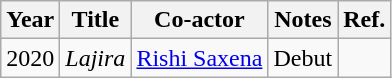<table class="wikitable">
<tr>
<th>Year</th>
<th>Title</th>
<th>Co-actor</th>
<th>Notes</th>
<th>Ref.</th>
</tr>
<tr>
<td>2020</td>
<td><em>Lajira</em></td>
<td><a href='#'>Rishi Saxena</a></td>
<td>Debut</td>
<td></td>
</tr>
</table>
